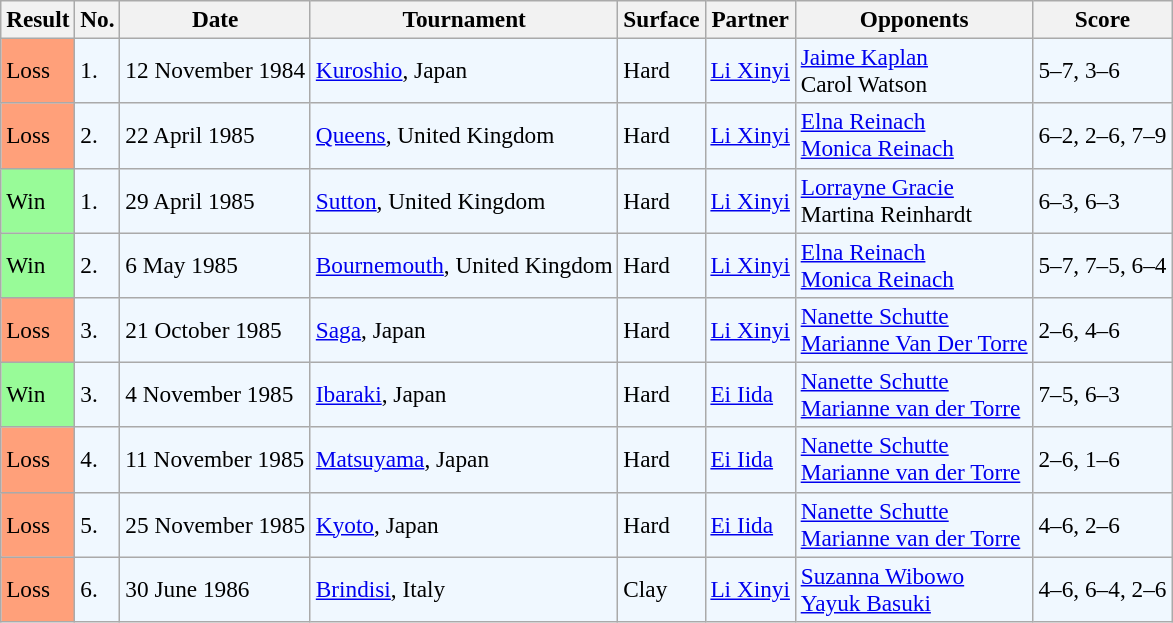<table class="sortable wikitable" style=font-size:97%>
<tr>
<th>Result</th>
<th>No.</th>
<th>Date</th>
<th>Tournament</th>
<th>Surface</th>
<th>Partner</th>
<th>Opponents</th>
<th>Score</th>
</tr>
<tr style="background:#f0f8ff;">
<td style="background:#ffa07a;">Loss</td>
<td>1.</td>
<td>12 November 1984</td>
<td><a href='#'>Kuroshio</a>, Japan</td>
<td>Hard</td>
<td> <a href='#'>Li Xinyi</a></td>
<td> <a href='#'>Jaime Kaplan</a> <br>  Carol Watson</td>
<td>5–7, 3–6</td>
</tr>
<tr style="background:#f0f8ff;">
<td style="background:#ffa07a;">Loss</td>
<td>2.</td>
<td>22 April 1985</td>
<td><a href='#'>Queens</a>, United Kingdom</td>
<td>Hard</td>
<td> <a href='#'>Li Xinyi</a></td>
<td> <a href='#'>Elna Reinach</a> <br>  <a href='#'>Monica Reinach</a></td>
<td>6–2, 2–6, 7–9</td>
</tr>
<tr style="background:#f0f8ff;">
<td style="background:#98fb98;">Win</td>
<td>1.</td>
<td>29 April 1985</td>
<td><a href='#'>Sutton</a>, United Kingdom</td>
<td>Hard</td>
<td> <a href='#'>Li Xinyi</a></td>
<td> <a href='#'>Lorrayne Gracie</a> <br>  Martina Reinhardt</td>
<td>6–3, 6–3</td>
</tr>
<tr style="background:#f0f8ff;">
<td style="background:#98fb98;">Win</td>
<td>2.</td>
<td>6 May 1985</td>
<td><a href='#'>Bournemouth</a>, United Kingdom</td>
<td>Hard</td>
<td> <a href='#'>Li Xinyi</a></td>
<td> <a href='#'>Elna Reinach</a> <br>  <a href='#'>Monica Reinach</a></td>
<td>5–7, 7–5, 6–4</td>
</tr>
<tr style="background:#f0f8ff;">
<td style="background:#ffa07a;">Loss</td>
<td>3.</td>
<td>21 October 1985</td>
<td><a href='#'>Saga</a>, Japan</td>
<td>Hard</td>
<td> <a href='#'>Li Xinyi</a></td>
<td> <a href='#'>Nanette Schutte</a> <br>  <a href='#'>Marianne Van Der Torre</a></td>
<td>2–6, 4–6</td>
</tr>
<tr style="background:#f0f8ff;">
<td style="background:#98fb98;">Win</td>
<td>3.</td>
<td>4 November 1985</td>
<td><a href='#'>Ibaraki</a>, Japan</td>
<td>Hard</td>
<td> <a href='#'>Ei Iida</a></td>
<td> <a href='#'>Nanette Schutte</a> <br>  <a href='#'>Marianne van der Torre</a></td>
<td>7–5, 6–3</td>
</tr>
<tr style="background:#f0f8ff;">
<td style="background:#ffa07a;">Loss</td>
<td>4.</td>
<td>11 November 1985</td>
<td><a href='#'>Matsuyama</a>, Japan</td>
<td>Hard</td>
<td> <a href='#'>Ei Iida</a></td>
<td> <a href='#'>Nanette Schutte</a> <br>  <a href='#'>Marianne van der Torre</a></td>
<td>2–6, 1–6</td>
</tr>
<tr style="background:#f0f8ff;">
<td style="background:#ffa07a;">Loss</td>
<td>5.</td>
<td>25 November 1985</td>
<td><a href='#'>Kyoto</a>, Japan</td>
<td>Hard</td>
<td> <a href='#'>Ei Iida</a></td>
<td> <a href='#'>Nanette Schutte</a> <br>  <a href='#'>Marianne van der Torre</a></td>
<td>4–6, 2–6</td>
</tr>
<tr style="background:#f0f8ff;">
<td style="background:#ffa07a;">Loss</td>
<td>6.</td>
<td>30 June 1986</td>
<td><a href='#'>Brindisi</a>, Italy</td>
<td>Clay</td>
<td> <a href='#'>Li Xinyi</a></td>
<td> <a href='#'>Suzanna Wibowo</a> <br>  <a href='#'>Yayuk Basuki</a></td>
<td>4–6, 6–4, 2–6</td>
</tr>
</table>
